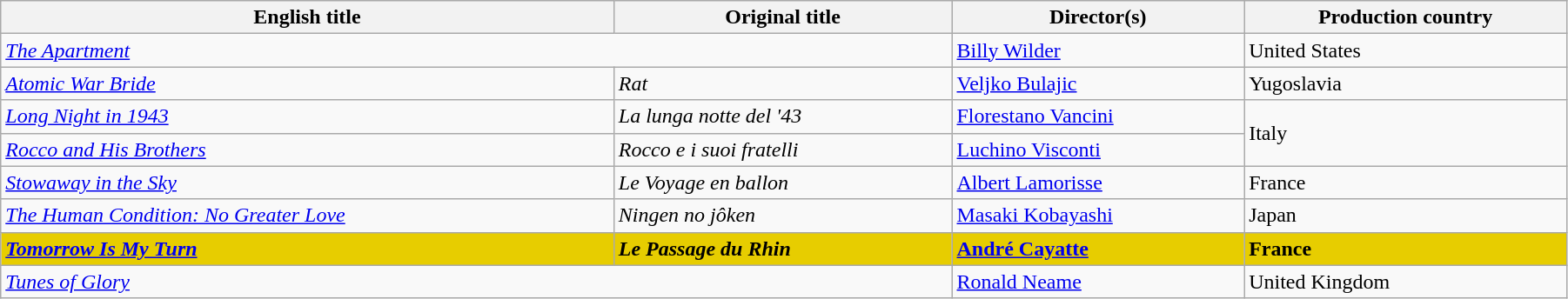<table class="wikitable" width="95%">
<tr>
<th>English title</th>
<th>Original title</th>
<th>Director(s)</th>
<th>Production country</th>
</tr>
<tr>
<td colspan="2"><em><a href='#'>The Apartment</a></em></td>
<td><a href='#'>Billy Wilder</a></td>
<td>United States</td>
</tr>
<tr>
<td><em><a href='#'>Atomic War Bride</a></em></td>
<td><em>Rat</em></td>
<td><a href='#'>Veljko Bulajic</a></td>
<td>Yugoslavia</td>
</tr>
<tr>
<td><em><a href='#'>Long Night in 1943</a></em></td>
<td><em>La lunga notte del '43</em></td>
<td><a href='#'>Florestano Vancini</a></td>
<td rowspan="2">Italy</td>
</tr>
<tr>
<td><em><a href='#'>Rocco and His Brothers</a></em></td>
<td><em>Rocco e i suoi fratelli</em></td>
<td><a href='#'>Luchino Visconti</a></td>
</tr>
<tr>
<td><em><a href='#'>Stowaway in the Sky</a></em></td>
<td><em>Le Voyage en ballon</em></td>
<td><a href='#'>Albert Lamorisse</a></td>
<td>France</td>
</tr>
<tr>
<td><em><a href='#'>The Human Condition: No Greater Love</a></em></td>
<td><em>Ningen no jôken</em></td>
<td><a href='#'>Masaki Kobayashi</a></td>
<td>Japan</td>
</tr>
<tr style="background:#E7CD00;">
<td><strong><em><a href='#'>Tomorrow Is My Turn</a></em></strong></td>
<td><strong><em>Le Passage du Rhin</em></strong></td>
<td><strong><a href='#'>André Cayatte</a></strong></td>
<td><strong>France</strong></td>
</tr>
<tr>
<td colspan="2"><em><a href='#'>Tunes of Glory</a></em></td>
<td><a href='#'>Ronald Neame</a></td>
<td>United Kingdom</td>
</tr>
</table>
